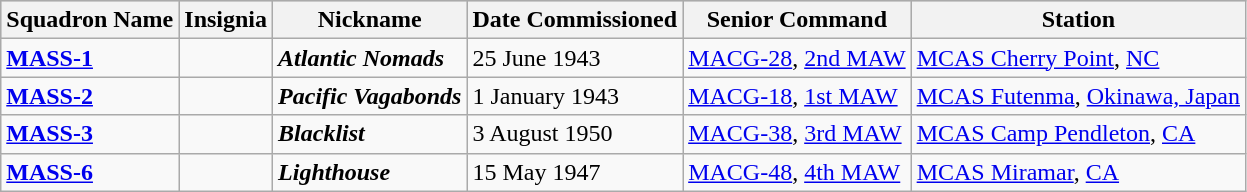<table class="wikitable sortable">
<tr bgcolor="#CCCCCC" style="text-align:center;">
<th>Squadron Name</th>
<th>Insignia</th>
<th>Nickname</th>
<th>Date Commissioned</th>
<th>Senior Command</th>
<th>Station</th>
</tr>
<tr>
<td><strong><a href='#'>MASS-1</a></strong></td>
<td></td>
<td><strong><em>Atlantic Nomads</em></strong></td>
<td>25 June 1943</td>
<td><a href='#'>MACG-28</a>, <a href='#'>2nd MAW</a></td>
<td><a href='#'>MCAS Cherry Point</a>, <a href='#'>NC</a></td>
</tr>
<tr>
<td><strong><a href='#'>MASS-2</a></strong></td>
<td></td>
<td><strong><em>Pacific Vagabonds</em></strong></td>
<td>1 January 1943 </td>
<td><a href='#'>MACG-18</a>, <a href='#'>1st MAW</a></td>
<td><a href='#'>MCAS Futenma</a>, <a href='#'>Okinawa, Japan</a></td>
</tr>
<tr>
<td><strong><a href='#'>MASS-3</a></strong></td>
<td></td>
<td><strong><em>Blacklist</em></strong></td>
<td>3 August 1950</td>
<td><a href='#'>MACG-38</a>, <a href='#'>3rd MAW</a></td>
<td><a href='#'>MCAS Camp Pendleton</a>, <a href='#'>CA</a></td>
</tr>
<tr>
<td><strong><a href='#'>MASS-6</a></strong></td>
<td></td>
<td><strong><em>Lighthouse</em></strong></td>
<td>15 May 1947</td>
<td><a href='#'>MACG-48</a>, <a href='#'>4th MAW</a></td>
<td><a href='#'>MCAS Miramar</a>, <a href='#'>CA</a></td>
</tr>
</table>
